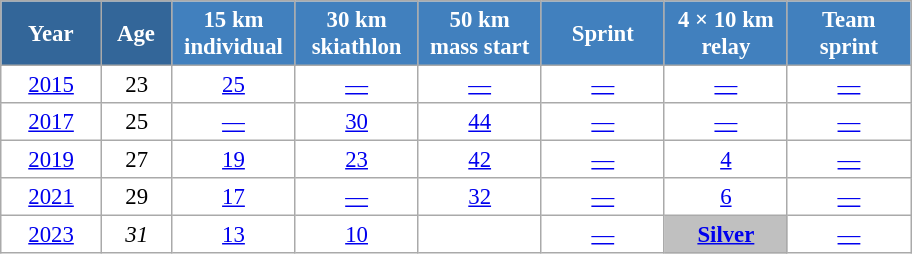<table class="wikitable" style="font-size:95%; text-align:center; border:grey solid 1px; border-collapse:collapse; background:#ffffff;">
<tr>
<th style="background-color:#369; color:white; width:60px;"> Year </th>
<th style="background-color:#369; color:white; width:40px;"> Age </th>
<th style="background-color:#4180be; color:white; width:75px;"> 15 km <br> individual </th>
<th style="background-color:#4180be; color:white; width:75px;"> 30 km <br> skiathlon </th>
<th style="background-color:#4180be; color:white; width:75px;"> 50 km <br> mass start </th>
<th style="background-color:#4180be; color:white; width:75px;"> Sprint </th>
<th style="background-color:#4180be; color:white; width:75px;"> 4 × 10 km <br> relay </th>
<th style="background-color:#4180be; color:white; width:75px;"> Team <br> sprint </th>
</tr>
<tr>
<td><a href='#'>2015</a></td>
<td>23</td>
<td><a href='#'>25</a></td>
<td><a href='#'>—</a></td>
<td><a href='#'>—</a></td>
<td><a href='#'>—</a></td>
<td><a href='#'>—</a></td>
<td><a href='#'>—</a></td>
</tr>
<tr>
<td><a href='#'>2017</a></td>
<td>25</td>
<td><a href='#'>—</a></td>
<td><a href='#'>30</a></td>
<td><a href='#'>44</a></td>
<td><a href='#'>—</a></td>
<td><a href='#'>—</a></td>
<td><a href='#'>—</a></td>
</tr>
<tr>
<td><a href='#'>2019</a></td>
<td>27</td>
<td><a href='#'>19</a></td>
<td><a href='#'>23</a></td>
<td><a href='#'>42</a></td>
<td><a href='#'>—</a></td>
<td><a href='#'>4</a></td>
<td><a href='#'>—</a></td>
</tr>
<tr>
<td><a href='#'>2021</a></td>
<td>29</td>
<td><a href='#'>17</a></td>
<td><a href='#'>—</a></td>
<td><a href='#'>32</a></td>
<td><a href='#'>—</a></td>
<td><a href='#'>6</a></td>
<td><a href='#'>—</a></td>
</tr>
<tr>
<td><a href='#'>2023</a></td>
<td><em>31</em></td>
<td><a href='#'>13</a></td>
<td><a href='#'>10</a></td>
<td><a href='#'></a></td>
<td><a href='#'>—</a></td>
<td style="background:silver;"><a href='#'><strong>Silver</strong></a></td>
<td><a href='#'>—</a></td>
</tr>
</table>
